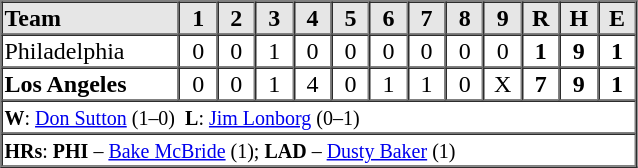<table border=1 cellspacing=0 width=425 style="margin-left:3em;">
<tr style="text-align:center; background-color:#e6e6e6;">
<th align=left width=28%>Team</th>
<th width=6%>1</th>
<th width=6%>2</th>
<th width=6%>3</th>
<th width=6%>4</th>
<th width=6%>5</th>
<th width=6%>6</th>
<th width=6%>7</th>
<th width=6%>8</th>
<th width=6%>9</th>
<th width=6%>R</th>
<th width=6%>H</th>
<th width=6%>E</th>
</tr>
<tr style="text-align:center;">
<td align=left>Philadelphia</td>
<td>0</td>
<td>0</td>
<td>1</td>
<td>0</td>
<td>0</td>
<td>0</td>
<td>0</td>
<td>0</td>
<td>0</td>
<td><strong>1</strong></td>
<td><strong>9</strong></td>
<td><strong>1</strong></td>
</tr>
<tr style="text-align:center;">
<td align=left><strong>Los Angeles</strong></td>
<td>0</td>
<td>0</td>
<td>1</td>
<td>4</td>
<td>0</td>
<td>1</td>
<td>1</td>
<td>0</td>
<td>X</td>
<td><strong>7</strong></td>
<td><strong>9</strong></td>
<td><strong>1</strong></td>
</tr>
<tr style="text-align:left;">
<td colspan=13><small><strong>W</strong>: <a href='#'>Don Sutton</a> (1–0)  <strong>L</strong>: <a href='#'>Jim Lonborg</a> (0–1)  </small></td>
</tr>
<tr style="text-align:left;">
<td colspan=13><small><strong>HRs</strong>: <strong>PHI</strong> – <a href='#'>Bake McBride</a> (1); <strong>LAD</strong> – <a href='#'>Dusty Baker</a> (1)</small></td>
</tr>
</table>
